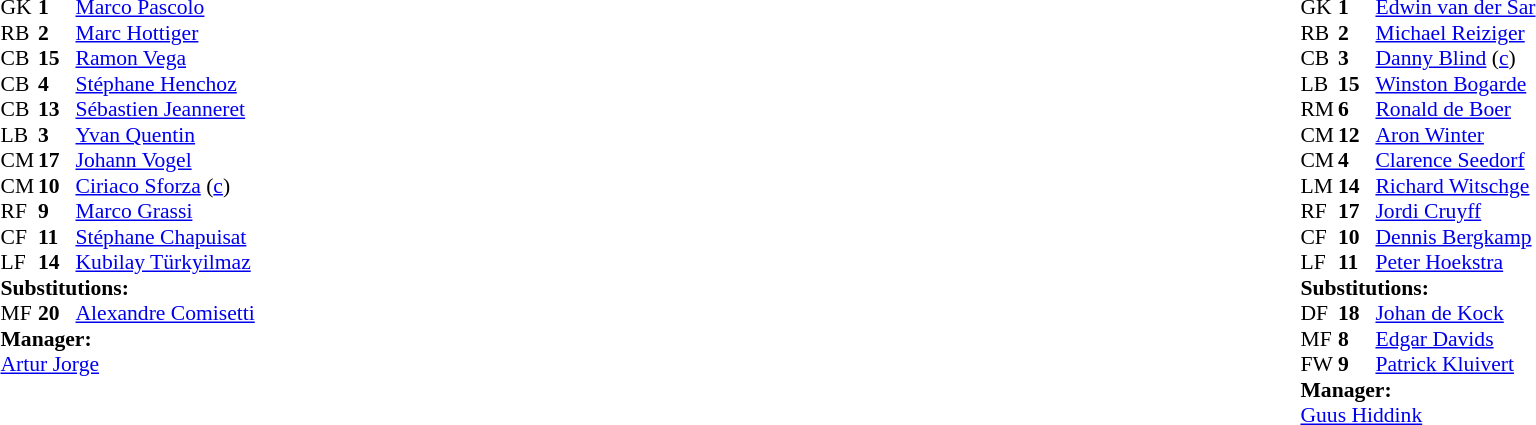<table style="width:100%;">
<tr>
<td style="vertical-align:top; width:40%;"><br><table style="font-size:90%" cellspacing="0" cellpadding="0">
<tr>
<th width="25"></th>
<th width="25"></th>
</tr>
<tr>
<td>GK</td>
<td><strong>1</strong></td>
<td><a href='#'>Marco Pascolo</a></td>
</tr>
<tr>
<td>RB</td>
<td><strong>2</strong></td>
<td><a href='#'>Marc Hottiger</a></td>
</tr>
<tr>
<td>CB</td>
<td><strong>15</strong></td>
<td><a href='#'>Ramon Vega</a></td>
</tr>
<tr>
<td>CB</td>
<td><strong>4</strong></td>
<td><a href='#'>Stéphane Henchoz</a></td>
</tr>
<tr>
<td>CB</td>
<td><strong>13</strong></td>
<td><a href='#'>Sébastien Jeanneret</a></td>
<td></td>
<td></td>
</tr>
<tr>
<td>LB</td>
<td><strong>3</strong></td>
<td><a href='#'>Yvan Quentin</a></td>
</tr>
<tr>
<td>CM</td>
<td><strong>17</strong></td>
<td><a href='#'>Johann Vogel</a></td>
</tr>
<tr>
<td>CM</td>
<td><strong>10</strong></td>
<td><a href='#'>Ciriaco Sforza</a> (<a href='#'>c</a>)</td>
</tr>
<tr>
<td>RF</td>
<td><strong>9</strong></td>
<td><a href='#'>Marco Grassi</a></td>
<td></td>
</tr>
<tr>
<td>CF</td>
<td><strong>11</strong></td>
<td><a href='#'>Stéphane Chapuisat</a></td>
<td></td>
</tr>
<tr>
<td>LF</td>
<td><strong>14</strong></td>
<td><a href='#'>Kubilay Türkyilmaz</a></td>
<td></td>
</tr>
<tr>
<td colspan=3><strong>Substitutions:</strong></td>
</tr>
<tr>
<td>MF</td>
<td><strong>20</strong></td>
<td><a href='#'>Alexandre Comisetti</a></td>
<td></td>
<td></td>
</tr>
<tr>
<td colspan=3><strong>Manager:</strong></td>
</tr>
<tr>
<td colspan=3> <a href='#'>Artur Jorge</a></td>
</tr>
</table>
</td>
<td valign="top"></td>
<td style="vertical-align:top; width:50%;"><br><table style="font-size:90%; margin:auto;" cellspacing="0" cellpadding="0">
<tr>
<th width=25></th>
<th width=25></th>
</tr>
<tr>
<td>GK</td>
<td><strong>1</strong></td>
<td><a href='#'>Edwin van der Sar</a></td>
</tr>
<tr>
<td>RB</td>
<td><strong>2</strong></td>
<td><a href='#'>Michael Reiziger</a></td>
</tr>
<tr>
<td>CB</td>
<td><strong>3</strong></td>
<td><a href='#'>Danny Blind</a> (<a href='#'>c</a>)</td>
</tr>
<tr>
<td>LB</td>
<td><strong>15</strong></td>
<td><a href='#'>Winston Bogarde</a></td>
</tr>
<tr>
<td>RM</td>
<td><strong>6</strong></td>
<td><a href='#'>Ronald de Boer</a></td>
<td></td>
<td></td>
</tr>
<tr>
<td>CM</td>
<td><strong>12</strong></td>
<td><a href='#'>Aron Winter</a></td>
</tr>
<tr>
<td>CM</td>
<td><strong>4</strong></td>
<td><a href='#'>Clarence Seedorf</a></td>
<td></td>
<td></td>
</tr>
<tr>
<td>LM</td>
<td><strong>14</strong></td>
<td><a href='#'>Richard Witschge</a></td>
</tr>
<tr>
<td>RF</td>
<td><strong>17</strong></td>
<td><a href='#'>Jordi Cruyff</a></td>
<td></td>
<td></td>
</tr>
<tr>
<td>CF</td>
<td><strong>10</strong></td>
<td><a href='#'>Dennis Bergkamp</a></td>
</tr>
<tr>
<td>LF</td>
<td><strong>11</strong></td>
<td><a href='#'>Peter Hoekstra</a></td>
</tr>
<tr>
<td colspan=3><strong>Substitutions:</strong></td>
</tr>
<tr>
<td>DF</td>
<td><strong>18</strong></td>
<td><a href='#'>Johan de Kock</a></td>
<td></td>
<td></td>
</tr>
<tr>
<td>MF</td>
<td><strong>8</strong></td>
<td><a href='#'>Edgar Davids</a></td>
<td></td>
<td></td>
</tr>
<tr>
<td>FW</td>
<td><strong>9</strong></td>
<td><a href='#'>Patrick Kluivert</a></td>
<td></td>
<td></td>
</tr>
<tr>
<td colspan=3><strong>Manager:</strong></td>
</tr>
<tr>
<td colspan=3><a href='#'>Guus Hiddink</a></td>
</tr>
</table>
</td>
</tr>
</table>
